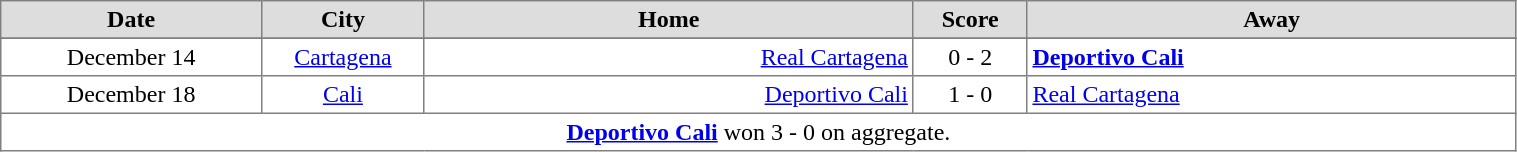<table border=1 style="border-collapse:collapse; font-size:100%;" cellpadding=3 cellspacing=0 width=80%>
<tr bgcolor=#DDDDDD align=center>
<th width=16%>Date</th>
<th width=10%>City</th>
<th width=30%>Home</th>
<th width=7%>Score</th>
<th width=30%>Away</th>
</tr>
<tr bgcolor=#DDDDDD>
</tr>
<tr align=center bgcolor=#ffffff>
<td>December 14</td>
<td><a href='#'>Cartagena</a></td>
<td style="text-align:right;"><a href='#'>Real Cartagena</a></td>
<td>0 - 2</td>
<td style="text-align:left;"><strong><a href='#'>Deportivo Cali</a></strong></td>
</tr>
<tr align=center bgcolor=#ffffff>
<td>December 18</td>
<td><a href='#'>Cali</a></td>
<td style="text-align:right;"><a href='#'>Deportivo Cali</a></td>
<td>1 - 0</td>
<td style="text-align:left;"><a href='#'>Real Cartagena</a></td>
</tr>
<tr align=center bgcolor=#ffffff>
<td colspan=5><strong><a href='#'>Deportivo Cali</a></strong> won 3 - 0 on aggregate.</td>
</tr>
</table>
